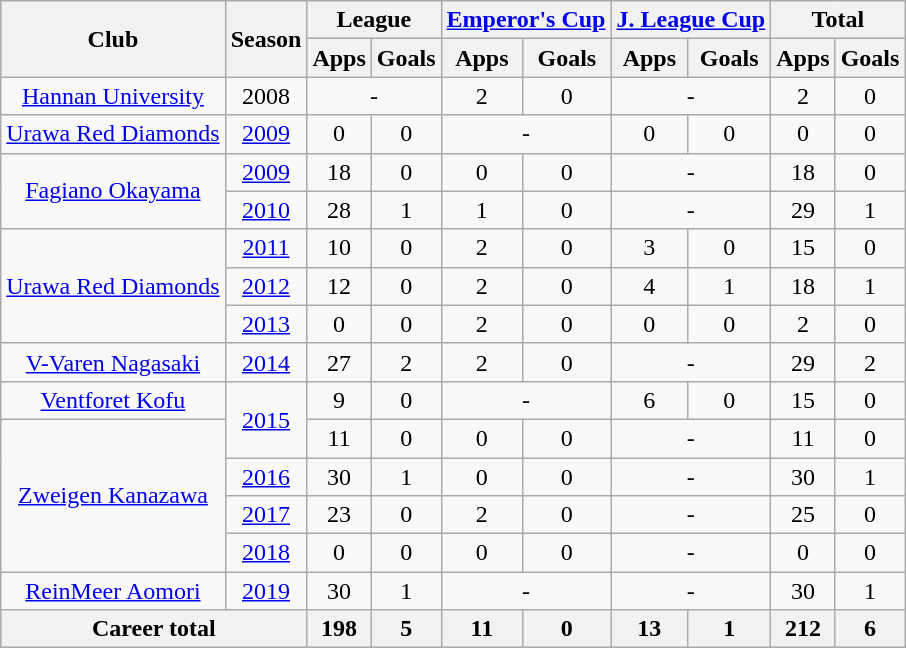<table class="wikitable" style="text-align:center;">
<tr>
<th rowspan="2">Club</th>
<th rowspan="2">Season</th>
<th colspan="2">League</th>
<th colspan="2"><a href='#'>Emperor's Cup</a></th>
<th colspan="2"><a href='#'>J. League Cup</a></th>
<th colspan="2">Total</th>
</tr>
<tr>
<th>Apps</th>
<th>Goals</th>
<th>Apps</th>
<th>Goals</th>
<th>Apps</th>
<th>Goals</th>
<th>Apps</th>
<th>Goals</th>
</tr>
<tr>
<td><a href='#'>Hannan University</a></td>
<td>2008</td>
<td colspan="2">-</td>
<td>2</td>
<td>0</td>
<td colspan="2">-</td>
<td>2</td>
<td>0</td>
</tr>
<tr>
<td><a href='#'>Urawa Red Diamonds</a></td>
<td><a href='#'>2009</a></td>
<td>0</td>
<td>0</td>
<td colspan="2">-</td>
<td>0</td>
<td>0</td>
<td>0</td>
<td>0</td>
</tr>
<tr>
<td rowspan="2"><a href='#'>Fagiano Okayama</a></td>
<td><a href='#'>2009</a></td>
<td>18</td>
<td>0</td>
<td>0</td>
<td>0</td>
<td colspan="2">-</td>
<td>18</td>
<td>0</td>
</tr>
<tr>
<td><a href='#'>2010</a></td>
<td>28</td>
<td>1</td>
<td>1</td>
<td>0</td>
<td colspan="2">-</td>
<td>29</td>
<td>1</td>
</tr>
<tr>
<td rowspan="3"><a href='#'>Urawa Red Diamonds</a></td>
<td><a href='#'>2011</a></td>
<td>10</td>
<td>0</td>
<td>2</td>
<td>0</td>
<td>3</td>
<td>0</td>
<td>15</td>
<td>0</td>
</tr>
<tr>
<td><a href='#'>2012</a></td>
<td>12</td>
<td>0</td>
<td>2</td>
<td>0</td>
<td>4</td>
<td>1</td>
<td>18</td>
<td>1</td>
</tr>
<tr>
<td><a href='#'>2013</a></td>
<td>0</td>
<td>0</td>
<td>2</td>
<td>0</td>
<td>0</td>
<td>0</td>
<td>2</td>
<td>0</td>
</tr>
<tr>
<td><a href='#'>V-Varen Nagasaki</a></td>
<td><a href='#'>2014</a></td>
<td>27</td>
<td>2</td>
<td>2</td>
<td>0</td>
<td colspan="2">-</td>
<td>29</td>
<td>2</td>
</tr>
<tr>
<td><a href='#'>Ventforet Kofu</a></td>
<td rowspan="2"><a href='#'>2015</a></td>
<td>9</td>
<td>0</td>
<td colspan="2">-</td>
<td>6</td>
<td>0</td>
<td>15</td>
<td>0</td>
</tr>
<tr>
<td rowspan="4"><a href='#'>Zweigen Kanazawa</a></td>
<td>11</td>
<td>0</td>
<td>0</td>
<td>0</td>
<td colspan="2">-</td>
<td>11</td>
<td>0</td>
</tr>
<tr>
<td><a href='#'>2016</a></td>
<td>30</td>
<td>1</td>
<td>0</td>
<td>0</td>
<td colspan="2">-</td>
<td>30</td>
<td>1</td>
</tr>
<tr>
<td><a href='#'>2017</a></td>
<td>23</td>
<td>0</td>
<td>2</td>
<td>0</td>
<td colspan="2">-</td>
<td>25</td>
<td>0</td>
</tr>
<tr>
<td><a href='#'>2018</a></td>
<td>0</td>
<td>0</td>
<td>0</td>
<td>0</td>
<td colspan="2">-</td>
<td>0</td>
<td>0</td>
</tr>
<tr>
<td><a href='#'>ReinMeer Aomori</a></td>
<td><a href='#'>2019</a></td>
<td>30</td>
<td>1</td>
<td colspan="2">-</td>
<td colspan="2">-</td>
<td>30</td>
<td>1</td>
</tr>
<tr>
<th colspan="2">Career total</th>
<th>198</th>
<th>5</th>
<th>11</th>
<th>0</th>
<th>13</th>
<th>1</th>
<th>212</th>
<th>6</th>
</tr>
</table>
